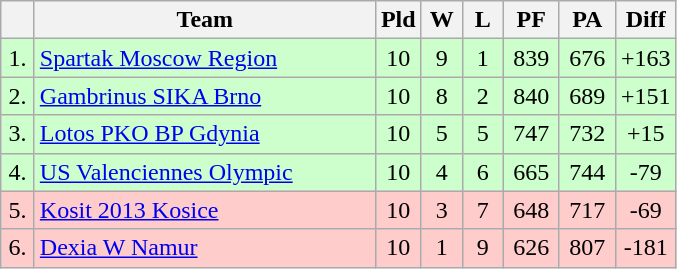<table class=wikitable style="text-align:center">
<tr>
<th width=15></th>
<th width=220>Team</th>
<th width=20>Pld</th>
<th width=20>W</th>
<th width=20>L</th>
<th width=30>PF</th>
<th width=30>PA</th>
<th width=30>Diff</th>
</tr>
<tr style="background: #ccffcc;">
<td>1.</td>
<td align=left> <a href='#'>Spartak Moscow Region</a></td>
<td>10</td>
<td>9</td>
<td>1</td>
<td>839</td>
<td>676</td>
<td>+163</td>
</tr>
<tr style="background: #ccffcc;">
<td>2.</td>
<td align=left> <a href='#'>Gambrinus SIKA Brno</a></td>
<td>10</td>
<td>8</td>
<td>2</td>
<td>840</td>
<td>689</td>
<td>+151</td>
</tr>
<tr style="background: #ccffcc;">
<td>3.</td>
<td align=left> <a href='#'>Lotos PKO BP Gdynia</a></td>
<td>10</td>
<td>5</td>
<td>5</td>
<td>747</td>
<td>732</td>
<td>+15</td>
</tr>
<tr style="background: #ccffcc;">
<td>4.</td>
<td align=left> <a href='#'>US Valenciennes Olympic</a></td>
<td>10</td>
<td>4</td>
<td>6</td>
<td>665</td>
<td>744</td>
<td>-79</td>
</tr>
<tr style="background: #ffcccc;">
<td>5.</td>
<td align=left> <a href='#'>Kosit 2013 Kosice</a></td>
<td>10</td>
<td>3</td>
<td>7</td>
<td>648</td>
<td>717</td>
<td>-69</td>
</tr>
<tr style="background: #ffcccc;">
<td>6.</td>
<td align=left> <a href='#'>Dexia W Namur</a></td>
<td>10</td>
<td>1</td>
<td>9</td>
<td>626</td>
<td>807</td>
<td>-181</td>
</tr>
</table>
